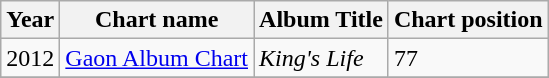<table class="wikitable">
<tr>
<th>Year</th>
<th>Chart name</th>
<th>Album Title</th>
<th>Chart position</th>
</tr>
<tr>
<td>2012</td>
<td><a href='#'>Gaon Album Chart</a></td>
<td><em>King's Life</em></td>
<td>77</td>
</tr>
<tr>
</tr>
</table>
